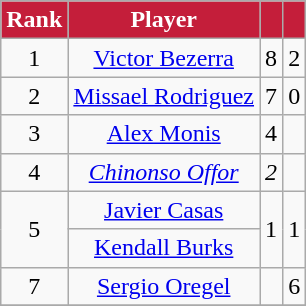<table class="wikitable" style="text-align:center">
<tr>
<th style="background:#C41E3A; color:white; text-align:center;">Rank</th>
<th style="background:#C41E3A; color:white; text-align:center;">Player</th>
<th style="background:#C41E3A; color:white; text-align:center;"></th>
<th style="background:#C41E3A; color:white; text-align:center;"></th>
</tr>
<tr>
<td>1</td>
<td> <a href='#'>Victor Bezerra</a></td>
<td>8</td>
<td>2</td>
</tr>
<tr>
<td>2</td>
<td> <a href='#'>Missael Rodriguez</a></td>
<td>7</td>
<td>0</td>
</tr>
<tr>
<td>3</td>
<td> <a href='#'>Alex Monis</a></td>
<td>4</td>
<td></td>
</tr>
<tr>
<td>4</td>
<td><em> <a href='#'>Chinonso Offor</a></em></td>
<td><em>2</em></td>
<td></td>
</tr>
<tr>
<td rowspan="2">5</td>
<td> <a href='#'>Javier Casas</a></td>
<td rowspan="2">1</td>
<td rowspan="2">1</td>
</tr>
<tr>
<td> <a href='#'>Kendall Burks</a></td>
</tr>
<tr>
<td>7</td>
<td> <a href='#'>Sergio Oregel</a></td>
<td></td>
<td>6</td>
</tr>
<tr>
</tr>
</table>
